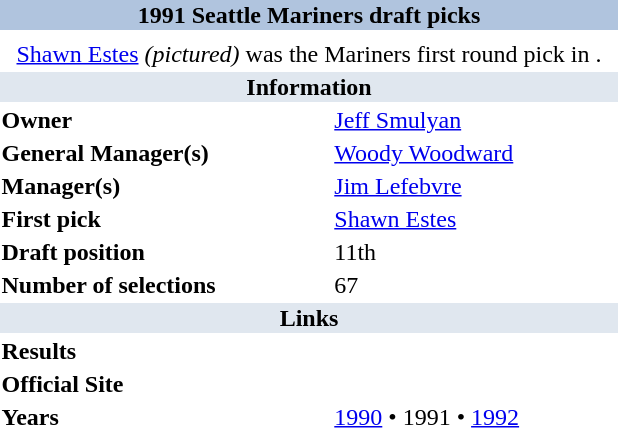<table class="toccolours" style="float: right; clear: right; margin: 0 0 1em 1em; width: 26em;">
<tr style="text-align:center;">
<th colspan="2" style="text-align: center; background-color: LightSteelBlue;">1991 Seattle Mariners draft picks</th>
</tr>
<tr>
<td colspan="2" style="text-align: center"></td>
</tr>
<tr>
<td colspan="2" style="text-align: center"><a href='#'>Shawn Estes</a> <em>(pictured)</em> was the Mariners first round pick in .</td>
</tr>
<tr>
<th style="background: #E0E7EF;" colspan="2">Information</th>
</tr>
<tr>
<td><strong>Owner</strong></td>
<td><a href='#'>Jeff Smulyan</a></td>
</tr>
<tr>
<td style="vertical-align: top;"><strong>General Manager(s)</strong></td>
<td><a href='#'>Woody Woodward</a></td>
</tr>
<tr>
<td style="vertical-align: top;"><strong>Manager(s)</strong></td>
<td><a href='#'>Jim Lefebvre</a></td>
</tr>
<tr>
<td style="vertical-align: top;"><strong>First pick</strong></td>
<td><a href='#'>Shawn Estes</a></td>
</tr>
<tr>
<td style="vertical-align: top;"><strong>Draft position</strong></td>
<td>11th</td>
</tr>
<tr>
<td style="vertical-align: middle;"><strong>Number of selections</strong></td>
<td>67</td>
</tr>
<tr>
<th style="background: #E0E7EF;" colspan="2">Links</th>
</tr>
<tr>
<td style="vertical-align: top;"><strong>Results</strong></td>
<td></td>
</tr>
<tr>
<td style="vertical-align: top;"><strong>Official Site</strong></td>
<td></td>
</tr>
<tr>
<td style="vertical-align: top;"><strong>Years</strong></td>
<td><a href='#'>1990</a> • 1991 • <a href='#'>1992</a></td>
</tr>
</table>
